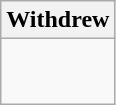<table class="wikitable collapsible collapsed">
<tr>
<th>Withdrew</th>
</tr>
<tr>
<td><br><br></td>
</tr>
</table>
